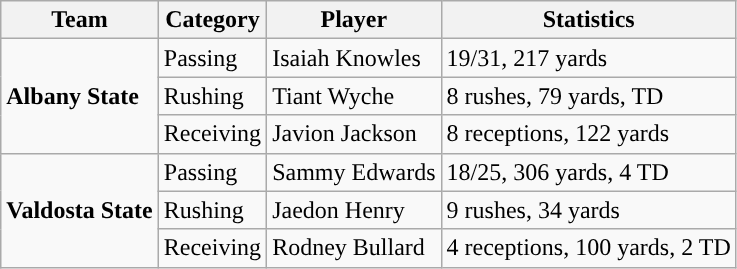<table class="wikitable" style="float: left;">
<tr>
<th>Team</th>
<th>Category</th>
<th>Player</th>
<th>Statistics</th>
</tr>
<tr>
<td rowspan=3><strong>Albany State</strong></td>
<td>Passing</td>
<td>Isaiah Knowles</td>
<td>19/31, 217 yards</td>
</tr>
<tr>
<td>Rushing</td>
<td>Tiant Wyche</td>
<td>8 rushes, 79 yards, TD</td>
</tr>
<tr>
<td>Receiving</td>
<td>Javion Jackson</td>
<td>8 receptions, 122 yards</td>
</tr>
<tr>
<td rowspan=3><strong>Valdosta State</strong></td>
<td>Passing</td>
<td>Sammy Edwards</td>
<td>18/25, 306 yards, 4 TD</td>
</tr>
<tr>
<td>Rushing</td>
<td>Jaedon Henry</td>
<td>9 rushes, 34 yards</td>
</tr>
<tr>
<td>Receiving</td>
<td>Rodney Bullard</td>
<td>4 receptions, 100 yards, 2 TD</td>
</tr>
</table>
